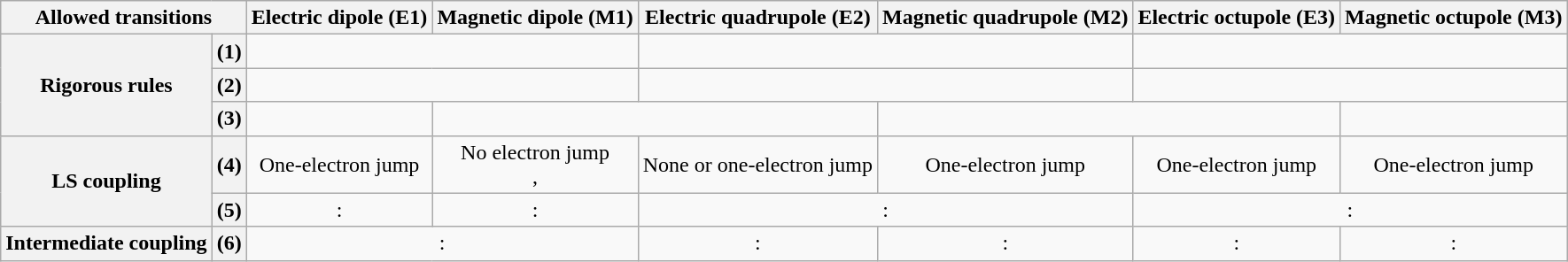<table class="wikitable" style="text-align:center">
<tr>
<th colspan=2>Allowed transitions</th>
<th>Electric dipole (E1)</th>
<th>Magnetic dipole (M1)</th>
<th>Electric quadrupole (E2)</th>
<th>Magnetic quadrupole (M2)</th>
<th>Electric octupole (E3)</th>
<th>Magnetic octupole (M3)</th>
</tr>
<tr>
<th rowspan=3>Rigorous rules</th>
<th>(1)</th>
<td colspan=2></td>
<td colspan=2></td>
<td colspan=2></td>
</tr>
<tr>
<th>(2)</th>
<td colspan=2></td>
<td colspan=2></td>
<td colspan=2></td>
</tr>
<tr>
<th>(3)</th>
<td></td>
<td colspan=2></td>
<td colspan=2></td>
<td></td>
</tr>
<tr>
<th rowspan=2>LS coupling</th>
<th>(4)</th>
<td>One-electron jump<br></td>
<td>No electron jump<br>,<br></td>
<td>None or one-electron jump<br></td>
<td>One-electron jump<br></td>
<td>One-electron jump<br></td>
<td>One-electron jump<br></td>
</tr>
<tr>
<th>(5)</th>
<td>:<br></td>
<td>:<br></td>
<td colspan=2>:<br></td>
<td colspan=2>:<br></td>
</tr>
<tr>
<th>Intermediate coupling</th>
<th>(6)</th>
<td colspan=2>:<br></td>
<td>:<br></td>
<td>:<br></td>
<td>:<br></td>
<td>:<br></td>
</tr>
</table>
